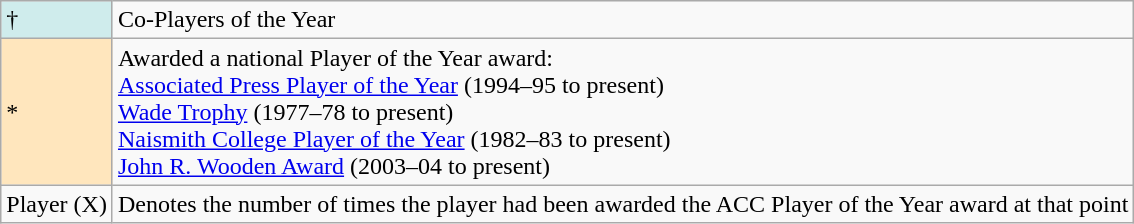<table class="wikitable">
<tr>
<td style="background-color:#CFECEC;">†</td>
<td>Co-Players of the Year</td>
</tr>
<tr>
<td style="background-color:#FFE6BD">*</td>
<td>Awarded a national Player of the Year award:<br><a href='#'>Associated Press Player of the Year</a> (1994–95 to present)<br><a href='#'>Wade Trophy</a> (1977–78 to present)<br><a href='#'>Naismith College Player of the Year</a> (1982–83 to present)<br><a href='#'>John R. Wooden Award</a> (2003–04 to present)</td>
</tr>
<tr>
<td>Player (X)</td>
<td>Denotes the number of times the player had been awarded the ACC Player of the Year award at that point</td>
</tr>
</table>
